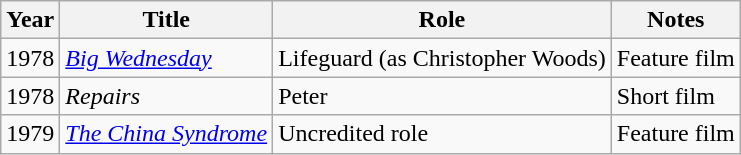<table class="wikitable">
<tr>
<th>Year</th>
<th>Title</th>
<th>Role</th>
<th>Notes</th>
</tr>
<tr>
<td>1978</td>
<td><em><a href='#'>Big Wednesday</a></em></td>
<td>Lifeguard (as Christopher Woods)</td>
<td>Feature film</td>
</tr>
<tr>
<td>1978</td>
<td><em>Repairs</em></td>
<td>Peter</td>
<td>Short film</td>
</tr>
<tr>
<td>1979</td>
<td><em><a href='#'>The China Syndrome</a></em></td>
<td>Uncredited role</td>
<td>Feature film</td>
</tr>
</table>
